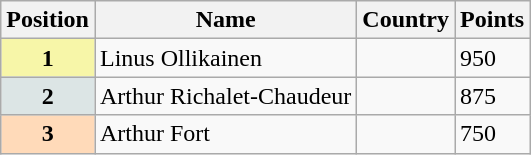<table class="wikitable">
<tr>
<th>Position</th>
<th>Name</th>
<th>Country</th>
<th>Points</th>
</tr>
<tr>
<th style="background-color:#F7F6A8;">1</th>
<td>Linus Ollikainen</td>
<td></td>
<td>950</td>
</tr>
<tr>
<th style="background-color:#DCE5E5;">2</th>
<td>Arthur Richalet-Chaudeur</td>
<td></td>
<td>875</td>
</tr>
<tr>
<th style="background-color:#FFDAB9;">3</th>
<td>Arthur Fort</td>
<td></td>
<td>750</td>
</tr>
</table>
